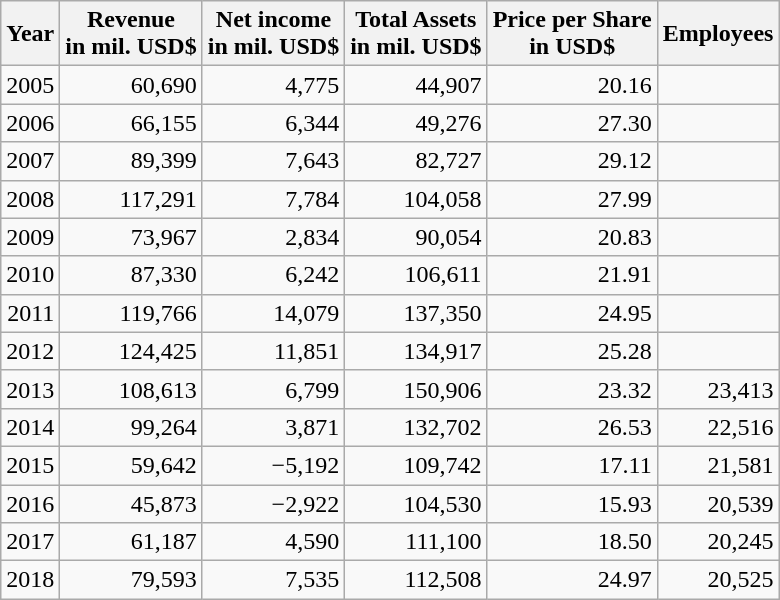<table class="wikitable float-left" style="text-align: right;">
<tr>
<th>Year</th>
<th>Revenue<br>in mil. USD$</th>
<th>Net income<br>in mil. USD$</th>
<th>Total Assets<br>in mil. USD$</th>
<th>Price per Share<br>in USD$</th>
<th>Employees</th>
</tr>
<tr>
<td>2005</td>
<td>60,690</td>
<td>4,775</td>
<td>44,907</td>
<td>20.16</td>
<td></td>
</tr>
<tr>
<td>2006</td>
<td>66,155</td>
<td>6,344</td>
<td>49,276</td>
<td>27.30</td>
<td></td>
</tr>
<tr>
<td>2007</td>
<td>89,399</td>
<td>7,643</td>
<td>82,727</td>
<td>29.12</td>
<td></td>
</tr>
<tr>
<td>2008</td>
<td>117,291</td>
<td>7,784</td>
<td>104,058</td>
<td>27.99</td>
<td></td>
</tr>
<tr>
<td>2009</td>
<td>73,967</td>
<td>2,834</td>
<td>90,054</td>
<td>20.83</td>
<td></td>
</tr>
<tr>
<td>2010</td>
<td>87,330</td>
<td>6,242</td>
<td>106,611</td>
<td>21.91</td>
<td></td>
</tr>
<tr>
<td>2011</td>
<td>119,766</td>
<td>14,079</td>
<td>137,350</td>
<td>24.95</td>
<td></td>
</tr>
<tr>
<td>2012</td>
<td>124,425</td>
<td>11,851</td>
<td>134,917</td>
<td>25.28</td>
<td></td>
</tr>
<tr>
<td>2013</td>
<td>108,613</td>
<td>6,799</td>
<td>150,906</td>
<td>23.32</td>
<td>23,413</td>
</tr>
<tr>
<td>2014</td>
<td>99,264</td>
<td>3,871</td>
<td>132,702</td>
<td>26.53</td>
<td>22,516</td>
</tr>
<tr>
<td>2015</td>
<td>59,642</td>
<td>−5,192</td>
<td>109,742</td>
<td>17.11</td>
<td>21,581</td>
</tr>
<tr>
<td>2016</td>
<td>45,873</td>
<td>−2,922</td>
<td>104,530</td>
<td>15.93</td>
<td>20,539</td>
</tr>
<tr>
<td>2017</td>
<td>61,187</td>
<td>4,590</td>
<td>111,100</td>
<td>18.50</td>
<td>20,245</td>
</tr>
<tr>
<td>2018</td>
<td>79,593</td>
<td>7,535</td>
<td>112,508</td>
<td>24.97</td>
<td>20,525</td>
</tr>
</table>
